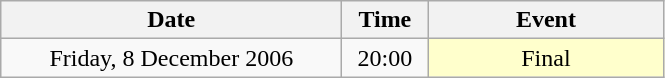<table class = "wikitable" style="text-align:center;">
<tr>
<th width=220>Date</th>
<th width=50>Time</th>
<th width=150>Event</th>
</tr>
<tr>
<td>Friday, 8 December 2006</td>
<td>20:00</td>
<td bgcolor=ffffcc>Final</td>
</tr>
</table>
